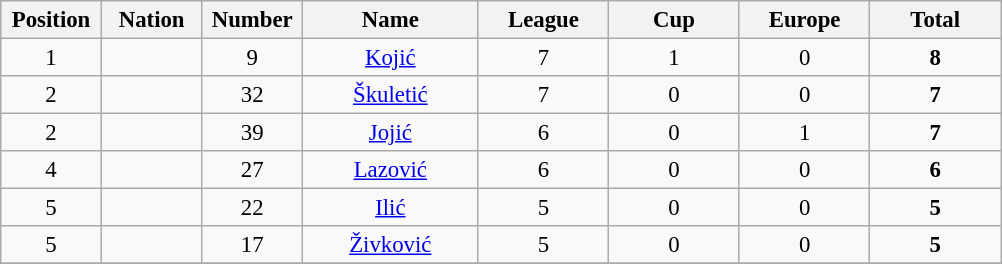<table class="wikitable" style="font-size: 95%; text-align: center;">
<tr>
<th width=60>Position</th>
<th width=60>Nation</th>
<th width=60>Number</th>
<th width=110>Name</th>
<th width=80>League</th>
<th width=80>Cup</th>
<th width=80>Europe</th>
<th width=80>Total</th>
</tr>
<tr>
<td>1</td>
<td></td>
<td>9</td>
<td><a href='#'>Kojić</a></td>
<td>7</td>
<td>1</td>
<td>0</td>
<td><strong>8</strong></td>
</tr>
<tr>
<td>2</td>
<td></td>
<td>32</td>
<td><a href='#'>Škuletić</a></td>
<td>7</td>
<td>0</td>
<td>0</td>
<td><strong>7</strong></td>
</tr>
<tr>
<td>2</td>
<td></td>
<td>39</td>
<td><a href='#'>Jojić</a></td>
<td>6</td>
<td>0</td>
<td>1</td>
<td><strong>7</strong></td>
</tr>
<tr>
<td>4</td>
<td></td>
<td>27</td>
<td><a href='#'>Lazović</a></td>
<td>6</td>
<td>0</td>
<td>0</td>
<td><strong>6</strong></td>
</tr>
<tr>
<td>5</td>
<td></td>
<td>22</td>
<td><a href='#'>Ilić</a></td>
<td>5</td>
<td>0</td>
<td>0</td>
<td><strong>5</strong></td>
</tr>
<tr>
<td>5</td>
<td></td>
<td>17</td>
<td><a href='#'>Živković</a></td>
<td>5</td>
<td>0</td>
<td>0</td>
<td><strong>5</strong></td>
</tr>
<tr>
</tr>
</table>
